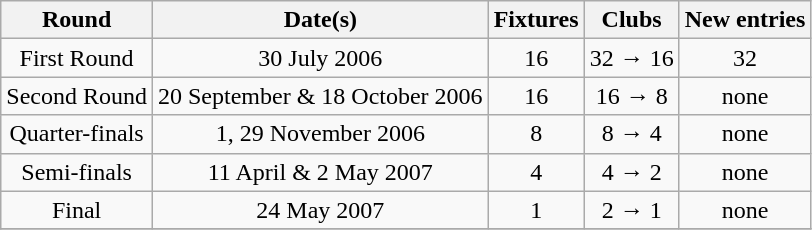<table class="wikitable" style="text-align:center">
<tr>
<th>Round</th>
<th>Date(s)</th>
<th>Fixtures</th>
<th>Clubs</th>
<th>New entries</th>
</tr>
<tr>
<td>First Round</td>
<td>30 July 2006</td>
<td>16</td>
<td>32 → 16</td>
<td>32</td>
</tr>
<tr>
<td>Second Round</td>
<td>20 September & 18 October 2006</td>
<td>16</td>
<td>16 → 8</td>
<td>none</td>
</tr>
<tr>
<td>Quarter-finals</td>
<td>1, 29 November 2006</td>
<td>8</td>
<td>8 → 4</td>
<td>none</td>
</tr>
<tr>
<td>Semi-finals</td>
<td>11 April & 2 May 2007</td>
<td>4</td>
<td>4 → 2</td>
<td>none</td>
</tr>
<tr>
<td>Final</td>
<td>24 May 2007</td>
<td>1</td>
<td>2 → 1</td>
<td>none</td>
</tr>
<tr>
</tr>
</table>
